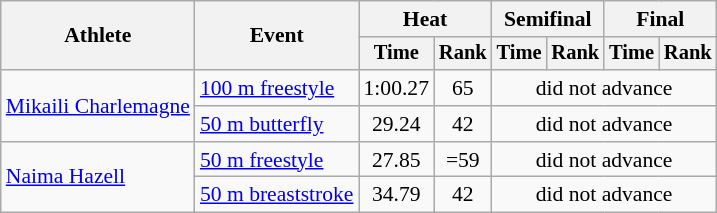<table class="wikitable" style="text-align:center; font-size:90%">
<tr>
<th rowspan="2">Athlete</th>
<th rowspan="2">Event</th>
<th colspan="2">Heat</th>
<th colspan="2">Semifinal</th>
<th colspan="2">Final</th>
</tr>
<tr style="font-size:95%">
<th>Time</th>
<th>Rank</th>
<th>Time</th>
<th>Rank</th>
<th>Time</th>
<th>Rank</th>
</tr>
<tr>
<td align=left rowspan=2><a href='#'>Mikaili Charlemagne</a></td>
<td align=left><a href='#'>100 m freestyle</a></td>
<td>1:00.27</td>
<td>65</td>
<td colspan=4>did not advance</td>
</tr>
<tr>
<td align=left><a href='#'>50 m butterfly</a></td>
<td>29.24</td>
<td>42</td>
<td colspan=4>did not advance</td>
</tr>
<tr>
<td align=left rowspan=2><a href='#'>Naima Hazell</a></td>
<td align=left><a href='#'>50 m freestyle</a></td>
<td>27.85</td>
<td>=59</td>
<td colspan=4>did not advance</td>
</tr>
<tr>
<td align=left><a href='#'>50 m breaststroke</a></td>
<td>34.79</td>
<td>42</td>
<td colspan=4>did not advance</td>
</tr>
</table>
